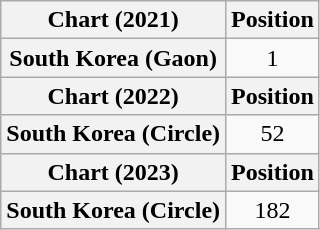<table class="wikitable plainrowheaders" style="text-align:center">
<tr>
<th scope="col">Chart (2021)</th>
<th scope="col">Position</th>
</tr>
<tr>
<th scope="row">South Korea (Gaon)</th>
<td>1</td>
</tr>
<tr>
<th scope="col">Chart (2022)</th>
<th scope="col">Position</th>
</tr>
<tr>
<th scope="row">South Korea (Circle)</th>
<td>52</td>
</tr>
<tr>
<th scope="col">Chart (2023)</th>
<th scope="col">Position</th>
</tr>
<tr>
<th scope="row">South Korea (Circle)</th>
<td>182</td>
</tr>
</table>
